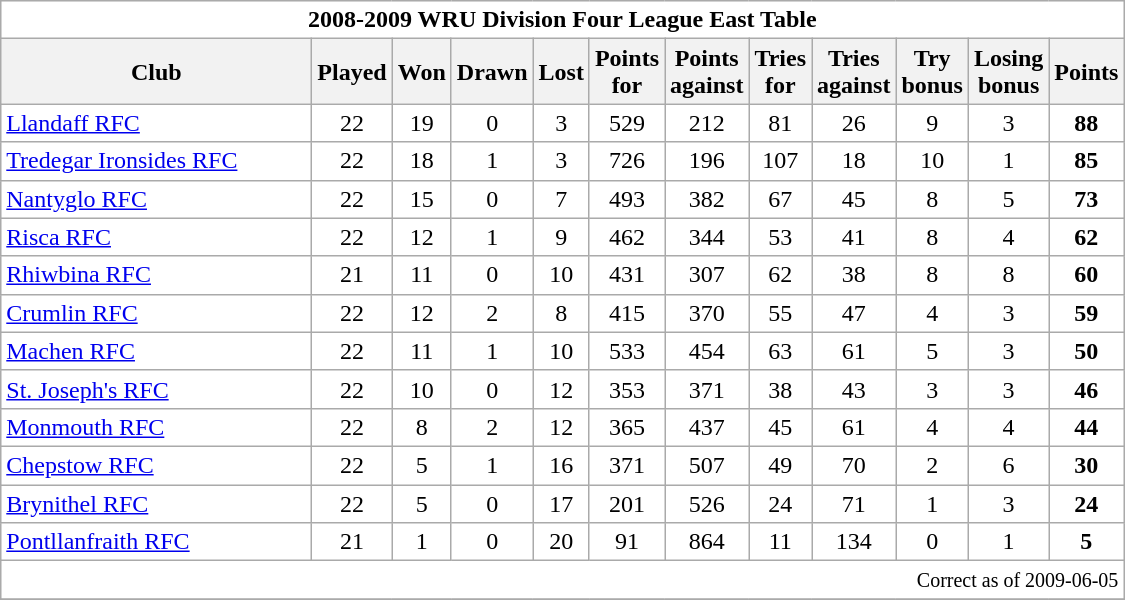<table class="wikitable" style="float:left; margin-right:15px; text-align: center;">
<tr>
<td colspan="12" bgcolor="#FFFFFF" cellpadding="0" cellspacing="0"><strong>2008-2009 WRU Division Four League East Table</strong></td>
</tr>
<tr>
<th bgcolor="#efefef" width="200">Club</th>
<th bgcolor="#efefef" width="20">Played</th>
<th bgcolor="#efefef" width="20">Won</th>
<th bgcolor="#efefef" width="20">Drawn</th>
<th bgcolor="#efefef" width="20">Lost</th>
<th bgcolor="#efefef" width="20">Points for</th>
<th bgcolor="#efefef" width="20">Points against</th>
<th bgcolor="#efefef" width="20">Tries for</th>
<th bgcolor="#efefef" width="20">Tries against</th>
<th bgcolor="#efefef" width="20">Try bonus</th>
<th bgcolor="#efefef" width="20">Losing bonus</th>
<th bgcolor="#efefef" width="20">Points</th>
</tr>
<tr bgcolor=#ffffff align=center>
<td align=left><a href='#'>Llandaff RFC</a></td>
<td>22</td>
<td>19</td>
<td>0</td>
<td>3</td>
<td>529</td>
<td>212</td>
<td>81</td>
<td>26</td>
<td>9</td>
<td>3</td>
<td><strong>88</strong></td>
</tr>
<tr bgcolor=#ffffff align=center>
<td align=left><a href='#'>Tredegar Ironsides RFC</a></td>
<td>22</td>
<td>18</td>
<td>1</td>
<td>3</td>
<td>726</td>
<td>196</td>
<td>107</td>
<td>18</td>
<td>10</td>
<td>1</td>
<td><strong>85</strong></td>
</tr>
<tr bgcolor=#ffffff align=center>
<td align=left><a href='#'>Nantyglo RFC</a></td>
<td>22</td>
<td>15</td>
<td>0</td>
<td>7</td>
<td>493</td>
<td>382</td>
<td>67</td>
<td>45</td>
<td>8</td>
<td>5</td>
<td><strong>73</strong></td>
</tr>
<tr bgcolor=#ffffff align=center>
<td align=left><a href='#'>Risca RFC</a></td>
<td>22</td>
<td>12</td>
<td>1</td>
<td>9</td>
<td>462</td>
<td>344</td>
<td>53</td>
<td>41</td>
<td>8</td>
<td>4</td>
<td><strong>62</strong></td>
</tr>
<tr bgcolor=#ffffff align=center>
<td align=left><a href='#'>Rhiwbina RFC</a></td>
<td>21</td>
<td>11</td>
<td>0</td>
<td>10</td>
<td>431</td>
<td>307</td>
<td>62</td>
<td>38</td>
<td>8</td>
<td>8</td>
<td><strong>60</strong></td>
</tr>
<tr bgcolor=#ffffff align=center>
<td align=left><a href='#'>Crumlin RFC</a></td>
<td>22</td>
<td>12</td>
<td>2</td>
<td>8</td>
<td>415</td>
<td>370</td>
<td>55</td>
<td>47</td>
<td>4</td>
<td>3</td>
<td><strong>59</strong></td>
</tr>
<tr bgcolor=#ffffff align=center>
<td align=left><a href='#'>Machen RFC</a></td>
<td>22</td>
<td>11</td>
<td>1</td>
<td>10</td>
<td>533</td>
<td>454</td>
<td>63</td>
<td>61</td>
<td>5</td>
<td>3</td>
<td><strong>50</strong></td>
</tr>
<tr bgcolor=#ffffff align=center>
<td align=left><a href='#'>St. Joseph's RFC</a></td>
<td>22</td>
<td>10</td>
<td>0</td>
<td>12</td>
<td>353</td>
<td>371</td>
<td>38</td>
<td>43</td>
<td>3</td>
<td>3</td>
<td><strong>46</strong></td>
</tr>
<tr bgcolor=#ffffff align=center>
<td align=left><a href='#'>Monmouth RFC</a></td>
<td>22</td>
<td>8</td>
<td>2</td>
<td>12</td>
<td>365</td>
<td>437</td>
<td>45</td>
<td>61</td>
<td>4</td>
<td>4</td>
<td><strong>44</strong></td>
</tr>
<tr bgcolor=#ffffff align=center>
<td align=left><a href='#'>Chepstow RFC</a></td>
<td>22</td>
<td>5</td>
<td>1</td>
<td>16</td>
<td>371</td>
<td>507</td>
<td>49</td>
<td>70</td>
<td>2</td>
<td>6</td>
<td><strong>30</strong></td>
</tr>
<tr bgcolor=#ffffff align=center>
<td align=left><a href='#'>Brynithel RFC</a></td>
<td>22</td>
<td>5</td>
<td>0</td>
<td>17</td>
<td>201</td>
<td>526</td>
<td>24</td>
<td>71</td>
<td>1</td>
<td>3</td>
<td><strong>24</strong></td>
</tr>
<tr bgcolor=#ffffff align=center>
<td align=left><a href='#'>Pontllanfraith RFC</a></td>
<td>21</td>
<td>1</td>
<td>0</td>
<td>20</td>
<td>91</td>
<td>864</td>
<td>11</td>
<td>134</td>
<td>0</td>
<td>1</td>
<td><strong>5</strong></td>
</tr>
<tr>
<td colspan="12" align="right" bgcolor="#FFFFFF" cellpadding="0" cellspacing="0"><small>Correct as of 2009-06-05</small></td>
</tr>
<tr>
</tr>
</table>
